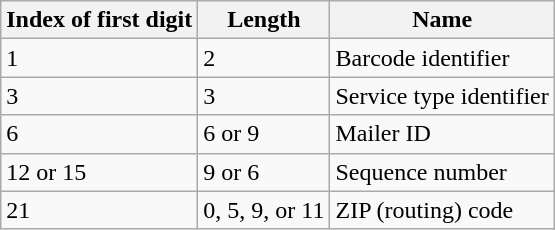<table class="wikitable">
<tr>
<th>Index of first digit</th>
<th>Length</th>
<th>Name</th>
</tr>
<tr>
<td>1</td>
<td>2</td>
<td>Barcode identifier</td>
</tr>
<tr>
<td>3</td>
<td>3</td>
<td>Service type identifier</td>
</tr>
<tr>
<td>6</td>
<td>6 or 9</td>
<td>Mailer ID</td>
</tr>
<tr>
<td>12 or 15</td>
<td>9 or 6</td>
<td>Sequence number</td>
</tr>
<tr>
<td>21</td>
<td>0, 5, 9, or 11</td>
<td>ZIP (routing) code</td>
</tr>
</table>
